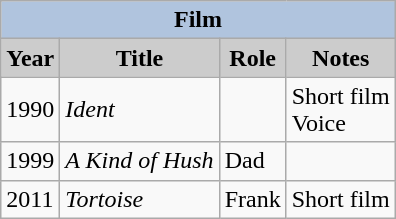<table class="wikitable">
<tr>
<th colspan=4 style="background:#B0C4DE;">Film</th>
</tr>
<tr>
<th style="background: #CCCCCC;">Year</th>
<th style="background: #CCCCCC;">Title</th>
<th style="background: #CCCCCC;">Role</th>
<th style="background: #CCCCCC;">Notes</th>
</tr>
<tr>
<td>1990</td>
<td><em>Ident</em></td>
<td></td>
<td>Short film<br> Voice</td>
</tr>
<tr>
<td>1999</td>
<td><em>A Kind of Hush</em></td>
<td>Dad</td>
<td></td>
</tr>
<tr>
<td>2011</td>
<td><em>Tortoise</em></td>
<td>Frank</td>
<td>Short film</td>
</tr>
</table>
